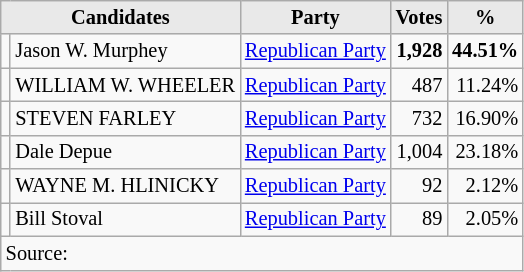<table class=wikitable style="font-size:85%; text-align:right;">
<tr>
<th style="background-color:#E9E9E9" align=center colspan=2>Candidates</th>
<th style="background-color:#E9E9E9" align=center>Party</th>
<th style="background-color:#E9E9E9" align=center>Votes</th>
<th style="background-color:#E9E9E9" align=center>%</th>
</tr>
<tr>
<td></td>
<td align=left>Jason W. Murphey</td>
<td align=center><a href='#'>Republican Party</a></td>
<td><strong>1,928</strong></td>
<td><strong>44.51%</strong></td>
</tr>
<tr>
<td></td>
<td align=left>WILLIAM W. WHEELER</td>
<td align=center><a href='#'>Republican Party</a></td>
<td>487</td>
<td>11.24%</td>
</tr>
<tr>
<td></td>
<td align=left>STEVEN FARLEY</td>
<td align=center><a href='#'>Republican Party</a></td>
<td>732</td>
<td>16.90%</td>
</tr>
<tr>
<td></td>
<td align=left>Dale Depue</td>
<td align=center><a href='#'>Republican Party</a></td>
<td>1,004</td>
<td>23.18%</td>
</tr>
<tr>
<td></td>
<td align=left>WAYNE M. HLINICKY</td>
<td align=center><a href='#'>Republican Party</a></td>
<td>92</td>
<td>2.12%</td>
</tr>
<tr>
<td></td>
<td align=left>Bill Stoval</td>
<td align=center><a href='#'>Republican Party</a></td>
<td>89</td>
<td>2.05%</td>
</tr>
<tr>
<td align="left" colspan=6>Source: </td>
</tr>
</table>
